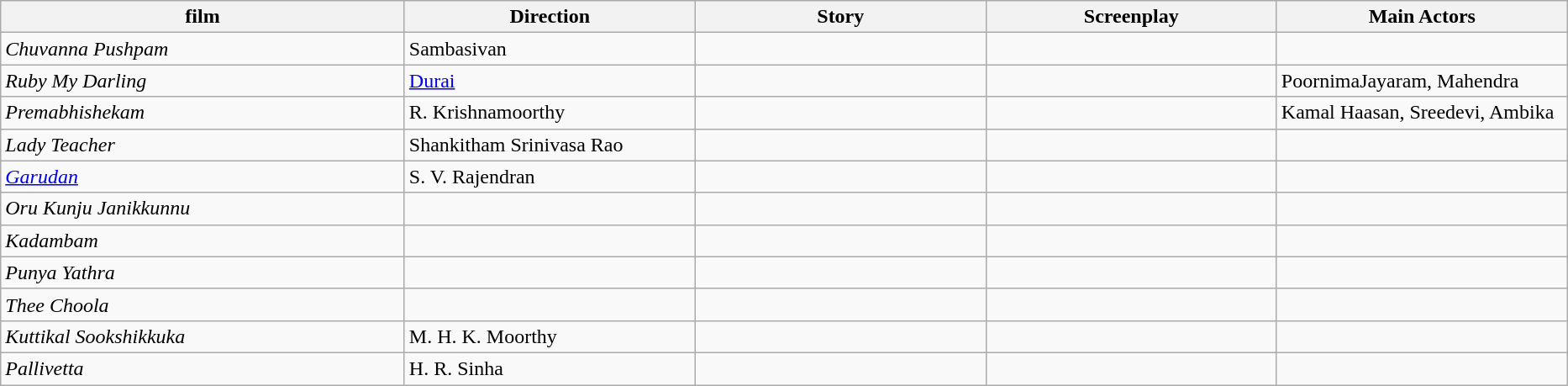<table class="wikitable sortable">
<tr>
<th width="25%">film</th>
<th width="18%">Direction</th>
<th width="18%">Story</th>
<th width="18%">Screenplay</th>
<th width="18%">Main Actors</th>
</tr>
<tr valign="top">
<td><em>Chuvanna Pushpam</em></td>
<td>Sambasivan</td>
<td> </td>
<td> </td>
<td> </td>
</tr>
<tr valign="top">
<td><em>Ruby My Darling</em></td>
<td><a href='#'>Durai</a></td>
<td> </td>
<td> </td>
<td>PoornimaJayaram, Mahendra</td>
</tr>
<tr valign="top">
<td><em>Premabhishekam</em></td>
<td>R. Krishnamoorthy</td>
<td> </td>
<td> </td>
<td>Kamal Haasan, Sreedevi, Ambika</td>
</tr>
<tr valign="top">
<td><em>Lady Teacher</em></td>
<td>Shankitham Srinivasa Rao</td>
<td> </td>
<td> </td>
<td> </td>
</tr>
<tr valign="top">
<td><em><a href='#'>Garudan</a></em></td>
<td>S. V. Rajendran</td>
<td> </td>
<td> </td>
<td> </td>
</tr>
<tr valign="top">
<td><em>Oru Kunju Janikkunnu</em></td>
<td></td>
<td> </td>
<td> </td>
<td> </td>
</tr>
<tr valign="top">
<td><em>Kadambam</em></td>
<td></td>
<td> </td>
<td> </td>
<td> </td>
</tr>
<tr valign="top">
<td><em>Punya Yathra</em></td>
<td></td>
<td> </td>
<td> </td>
<td> </td>
</tr>
<tr valign="top">
<td><em>Thee Choola</em></td>
<td></td>
<td> </td>
<td> </td>
<td> </td>
</tr>
<tr valign="top">
<td><em>Kuttikal Sookshikkuka</em></td>
<td>M. H. K. Moorthy</td>
<td> </td>
<td> </td>
<td> </td>
</tr>
<tr valign="top">
<td><em>Pallivetta</em></td>
<td>H. R. Sinha</td>
<td> </td>
<td> </td>
<td> </td>
</tr>
</table>
